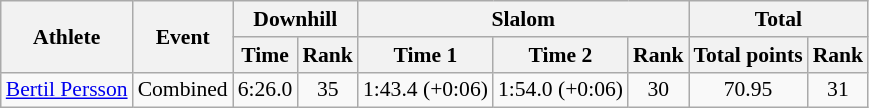<table class="wikitable" style="font-size:90%">
<tr>
<th rowspan="2">Athlete</th>
<th rowspan="2">Event</th>
<th colspan="2">Downhill</th>
<th colspan="3">Slalom</th>
<th colspan="2">Total</th>
</tr>
<tr>
<th>Time</th>
<th>Rank</th>
<th>Time 1</th>
<th>Time 2</th>
<th>Rank</th>
<th>Total points</th>
<th>Rank</th>
</tr>
<tr>
<td><a href='#'>Bertil Persson</a></td>
<td>Combined</td>
<td align="center">6:26.0</td>
<td align="center">35</td>
<td align="center">1:43.4 (+0:06)</td>
<td align="center">1:54.0 (+0:06)</td>
<td align="center">30</td>
<td align="center">70.95</td>
<td align="center">31</td>
</tr>
</table>
